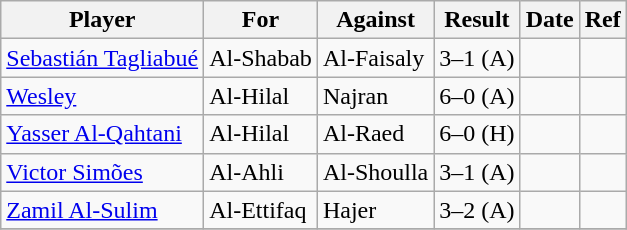<table class="wikitable">
<tr>
<th>Player</th>
<th>For</th>
<th>Against</th>
<th style="text-align:center">Result</th>
<th>Date</th>
<th>Ref</th>
</tr>
<tr>
<td> <a href='#'>Sebastián Tagliabué</a></td>
<td>Al-Shabab</td>
<td>Al-Faisaly</td>
<td>3–1 (A)</td>
<td></td>
<td></td>
</tr>
<tr>
<td> <a href='#'>Wesley</a></td>
<td>Al-Hilal</td>
<td>Najran</td>
<td>6–0 (A)</td>
<td></td>
<td></td>
</tr>
<tr>
<td> <a href='#'>Yasser Al-Qahtani</a></td>
<td>Al-Hilal</td>
<td>Al-Raed</td>
<td>6–0 (H)</td>
<td></td>
<td></td>
</tr>
<tr>
<td> <a href='#'>Victor Simões</a></td>
<td>Al-Ahli</td>
<td>Al-Shoulla</td>
<td>3–1 (A)</td>
<td></td>
<td></td>
</tr>
<tr>
<td> <a href='#'>Zamil Al-Sulim</a></td>
<td>Al-Ettifaq</td>
<td>Hajer</td>
<td>3–2 (A)</td>
<td></td>
<td></td>
</tr>
<tr>
</tr>
</table>
